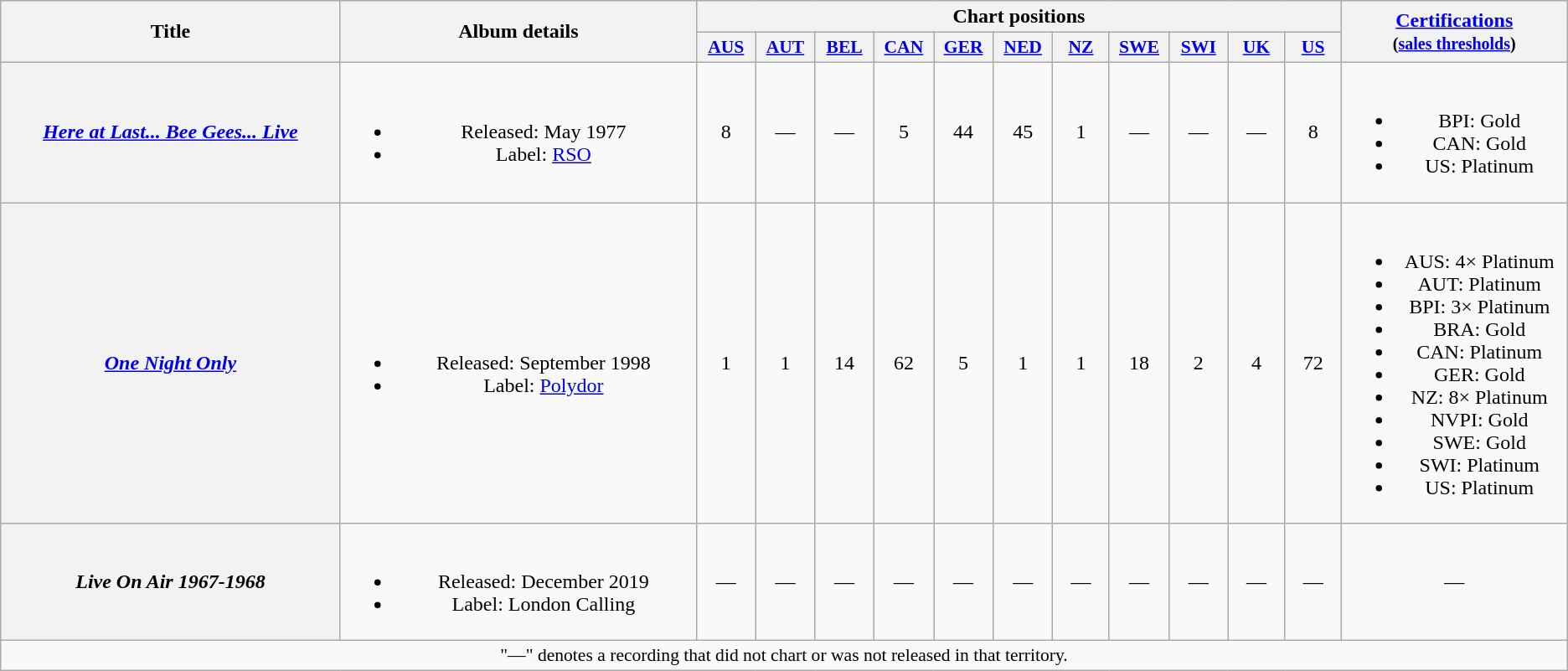<table class="wikitable plainrowheaders" style="text-align:center;">
<tr>
<th scope="col" rowspan="2" style="width:20em;">Title</th>
<th scope="col" rowspan="2" style="width:20em;">Album details</th>
<th scope="col" colspan="11">Chart positions</th>
<th rowspan="2" style="width:12em;"><a href='#'>Certifications</a><br><small>(<a href='#'>sales thresholds</a>)</small></th>
</tr>
<tr>
<th scope="col" style="width:3em;font-size:90%;"><a href='#'>AUS</a><br></th>
<th scope="col" style="width:3em;font-size:90%;"><a href='#'>AUT</a><br></th>
<th scope="col" style="width:3em;font-size:90%;"><a href='#'>BEL</a><br></th>
<th scope="col" style="width:3em;font-size:90%;"><a href='#'>CAN</a><br></th>
<th scope="col" style="width:3em;font-size:90%;"><a href='#'>GER</a><br></th>
<th scope="col" style="width:3em;font-size:90%;"><a href='#'>NED</a><br></th>
<th scope="col" style="width:3em;font-size:90%;"><a href='#'>NZ</a><br></th>
<th scope="col" style="width:3em;font-size:90%;"><a href='#'>SWE</a><br></th>
<th scope="col" style="width:3em;font-size:90%;"><a href='#'>SWI</a><br></th>
<th scope="col" style="width:3em;font-size:90%;"><a href='#'>UK</a><br></th>
<th scope="col" style="width:3em;font-size:90%;"><a href='#'>US</a><br></th>
</tr>
<tr>
<th scope="row"><em><a href='#'>Here at Last... Bee Gees... Live</a></em></th>
<td><br><ul><li>Released: May 1977</li><li>Label: <a href='#'>RSO</a></li></ul></td>
<td>8</td>
<td>—</td>
<td>—</td>
<td>5</td>
<td>44</td>
<td>45</td>
<td>1</td>
<td>—</td>
<td>—</td>
<td>—</td>
<td>8</td>
<td><br><ul><li>BPI: Gold</li><li>CAN: Gold</li><li>US: Platinum</li></ul></td>
</tr>
<tr>
<th scope="row"><em><a href='#'>One Night Only</a></em></th>
<td><br><ul><li>Released: September 1998</li><li>Label: <a href='#'>Polydor</a></li></ul></td>
<td>1</td>
<td>1</td>
<td>14</td>
<td>62</td>
<td>5</td>
<td>1</td>
<td>1</td>
<td>18</td>
<td>2</td>
<td>4</td>
<td>72</td>
<td><br><ul><li>AUS: 4× Platinum</li><li>AUT: Platinum</li><li>BPI: 3× Platinum</li><li>BRA: Gold</li><li>CAN: Platinum</li><li>GER: Gold</li><li>NZ: 8× Platinum</li><li>NVPI: Gold</li><li>SWE: Gold</li><li>SWI: Platinum</li><li>US: Platinum</li></ul></td>
</tr>
<tr>
<th><strong><em>Live On Air 1967-1968</em></strong></th>
<td><br><ul><li>Released: December 2019</li><li>Label: London Calling</li></ul></td>
<td>—</td>
<td>—</td>
<td>—</td>
<td>—</td>
<td>—</td>
<td>—</td>
<td>—</td>
<td>—</td>
<td>—</td>
<td>—</td>
<td>—</td>
<td>—</td>
</tr>
<tr>
<td colspan="20" style="font-size:90%">"—" denotes a recording that did not chart or was not released in that territory.</td>
</tr>
</table>
